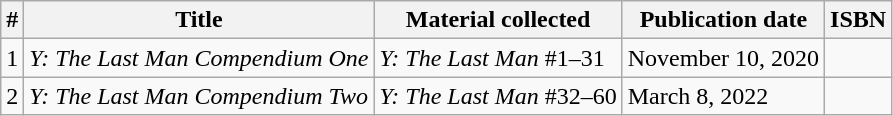<table class="wikitable">
<tr>
<th scope="col">#</th>
<th scope="col">Title</th>
<th scope="col">Material collected</th>
<th scope="col">Publication date</th>
<th scope="col">ISBN</th>
</tr>
<tr>
<td>1</td>
<td scope="row"><em>Y: The Last Man Compendium One</em></td>
<td><em>Y: The Last Man</em> #1–31</td>
<td>November 10, 2020</td>
<td></td>
</tr>
<tr>
<td>2</td>
<td scope="row"><em>Y: The Last Man Compendium Two</em></td>
<td><em>Y: The Last Man</em> #32–60</td>
<td>March 8, 2022</td>
<td></td>
</tr>
</table>
